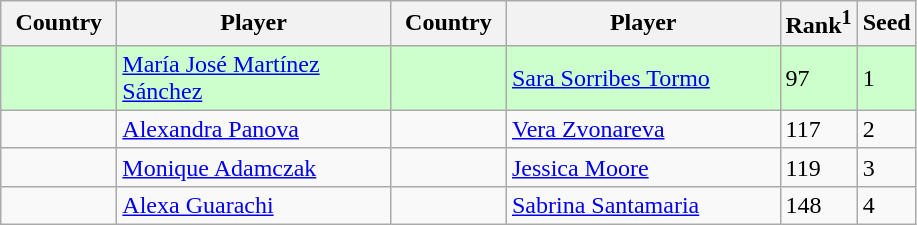<table class="sortable wikitable">
<tr>
<th width="70">Country</th>
<th width="175">Player</th>
<th width="70">Country</th>
<th width="175">Player</th>
<th>Rank<sup>1</sup></th>
<th>Seed</th>
</tr>
<tr style="background:#cfc;">
<td></td>
<td><a href='#'>María José Martínez Sánchez</a></td>
<td></td>
<td><a href='#'>Sara Sorribes Tormo</a></td>
<td>97</td>
<td>1</td>
</tr>
<tr>
<td></td>
<td><a href='#'>Alexandra Panova</a></td>
<td></td>
<td><a href='#'>Vera Zvonareva</a></td>
<td>117</td>
<td>2</td>
</tr>
<tr>
<td></td>
<td><a href='#'>Monique Adamczak</a></td>
<td></td>
<td><a href='#'>Jessica Moore</a></td>
<td>119</td>
<td>3</td>
</tr>
<tr>
<td></td>
<td><a href='#'>Alexa Guarachi</a></td>
<td></td>
<td><a href='#'>Sabrina Santamaria</a></td>
<td>148</td>
<td>4</td>
</tr>
</table>
